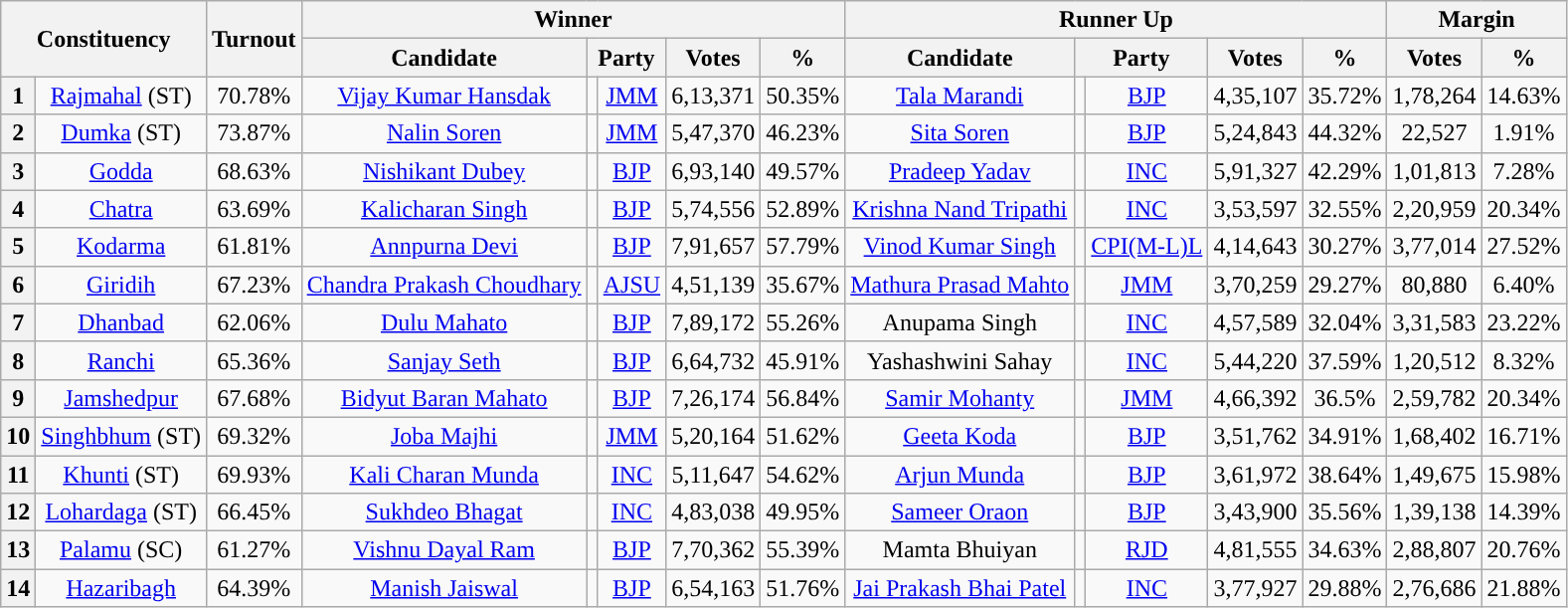<table class="wikitable sortable" style="text-align:center;">
<tr>
<th colspan="2" rowspan="2">Constituency</th>
<th rowspan="2">Turnout</th>
<th colspan="5">Winner</th>
<th colspan="5">Runner Up</th>
<th colspan="2">Margin</th>
</tr>
<tr>
<th>Candidate</th>
<th colspan="2">Party</th>
<th>Votes</th>
<th>%</th>
<th>Candidate</th>
<th colspan="2">Party</th>
<th>Votes</th>
<th>%</th>
<th>Votes</th>
<th>%</th>
</tr>
<tr>
<th>1</th>
<td><a href='#'>Rajmahal</a> (ST)</td>
<td>70.78% </td>
<td><a href='#'>Vijay Kumar Hansdak</a></td>
<td></td>
<td><a href='#'>JMM</a></td>
<td>6,13,371</td>
<td>50.35%</td>
<td><a href='#'>Tala Marandi</a></td>
<td></td>
<td><a href='#'>BJP</a></td>
<td>4,35,107</td>
<td>35.72%</td>
<td style="background:">1,78,264</td>
<td style="background:">14.63%</td>
</tr>
<tr>
<th>2</th>
<td><a href='#'>Dumka</a> (ST)</td>
<td>73.87% </td>
<td><a href='#'>Nalin Soren</a></td>
<td></td>
<td><a href='#'>JMM</a></td>
<td>5,47,370</td>
<td>46.23%</td>
<td><a href='#'>Sita Soren</a></td>
<td></td>
<td><a href='#'>BJP</a></td>
<td>5,24,843</td>
<td>44.32%</td>
<td style="background:">22,527</td>
<td style="background:">1.91%</td>
</tr>
<tr>
<th>3</th>
<td><a href='#'>Godda</a></td>
<td>68.63% </td>
<td><a href='#'>Nishikant Dubey</a></td>
<td></td>
<td><a href='#'>BJP</a></td>
<td>6,93,140</td>
<td>49.57%</td>
<td><a href='#'>Pradeep Yadav</a></td>
<td></td>
<td><a href='#'>INC</a></td>
<td>5,91,327</td>
<td>42.29%</td>
<td style="background:">1,01,813</td>
<td style="background:">7.28%</td>
</tr>
<tr>
<th>4</th>
<td><a href='#'>Chatra</a></td>
<td>63.69%</td>
<td><a href='#'>Kalicharan Singh</a></td>
<td></td>
<td><a href='#'>BJP</a></td>
<td>5,74,556</td>
<td>52.89%</td>
<td><a href='#'>Krishna Nand Tripathi</a></td>
<td></td>
<td><a href='#'>INC</a></td>
<td>3,53,597</td>
<td>32.55%</td>
<td style="background:">2,20,959</td>
<td style="background:">20.34%</td>
</tr>
<tr>
<th>5</th>
<td><a href='#'>Kodarma</a></td>
<td>61.81%</td>
<td><a href='#'>Annpurna Devi</a></td>
<td></td>
<td><a href='#'>BJP</a></td>
<td>7,91,657</td>
<td>57.79%</td>
<td><a href='#'>Vinod Kumar Singh</a></td>
<td></td>
<td><a href='#'>CPI(M-L)L</a></td>
<td>4,14,643</td>
<td>30.27%</td>
<td style="background:">3,77,014</td>
<td style="background:">27.52%</td>
</tr>
<tr>
<th>6</th>
<td><a href='#'>Giridih</a></td>
<td>67.23% </td>
<td><a href='#'>Chandra Prakash Choudhary</a></td>
<td></td>
<td><a href='#'>AJSU</a></td>
<td>4,51,139</td>
<td>35.67%</td>
<td><a href='#'>Mathura Prasad Mahto</a></td>
<td></td>
<td><a href='#'>JMM</a></td>
<td>3,70,259</td>
<td>29.27%</td>
<td style="background:">80,880</td>
<td style="background:">6.40%</td>
</tr>
<tr>
<th>7</th>
<td><a href='#'>Dhanbad</a></td>
<td>62.06% </td>
<td><a href='#'>Dulu Mahato</a></td>
<td></td>
<td><a href='#'>BJP</a></td>
<td>7,89,172</td>
<td>55.26%</td>
<td>Anupama Singh</td>
<td></td>
<td><a href='#'>INC</a></td>
<td>4,57,589</td>
<td>32.04%</td>
<td style="background:">3,31,583</td>
<td style="background:">23.22%</td>
</tr>
<tr>
<th>8</th>
<td><a href='#'>Ranchi</a></td>
<td>65.36% </td>
<td><a href='#'>Sanjay Seth</a></td>
<td></td>
<td><a href='#'>BJP</a></td>
<td>6,64,732</td>
<td>45.91%</td>
<td>Yashashwini Sahay</td>
<td></td>
<td><a href='#'>INC</a></td>
<td>5,44,220</td>
<td>37.59%</td>
<td style="background:">1,20,512</td>
<td style="background:">8.32%</td>
</tr>
<tr>
<th>9</th>
<td><a href='#'>Jamshedpur</a></td>
<td>67.68% </td>
<td><a href='#'>Bidyut Baran Mahato</a></td>
<td></td>
<td><a href='#'>BJP</a></td>
<td>7,26,174</td>
<td>56.84%</td>
<td><a href='#'>Samir Mohanty</a></td>
<td></td>
<td><a href='#'>JMM</a></td>
<td>4,66,392</td>
<td>36.5%</td>
<td style="background:">2,59,782</td>
<td style="background:">20.34%</td>
</tr>
<tr>
<th>10</th>
<td><a href='#'>Singhbhum</a> (ST)</td>
<td>69.32% </td>
<td><a href='#'>Joba Majhi</a></td>
<td></td>
<td><a href='#'>JMM</a></td>
<td>5,20,164</td>
<td>51.62%</td>
<td><a href='#'>Geeta Koda</a></td>
<td></td>
<td><a href='#'>BJP</a></td>
<td>3,51,762</td>
<td>34.91%</td>
<td style="background:">1,68,402</td>
<td style="background:">16.71%</td>
</tr>
<tr>
<th>11</th>
<td><a href='#'>Khunti</a> (ST)</td>
<td>69.93% </td>
<td><a href='#'>Kali Charan Munda</a></td>
<td></td>
<td><a href='#'>INC</a></td>
<td>5,11,647</td>
<td>54.62%</td>
<td><a href='#'>Arjun Munda</a></td>
<td></td>
<td><a href='#'>BJP</a></td>
<td>3,61,972</td>
<td>38.64%</td>
<td style="background:">1,49,675</td>
<td style="background:">15.98%</td>
</tr>
<tr>
<th>12</th>
<td><a href='#'>Lohardaga</a> (ST)</td>
<td>66.45% </td>
<td><a href='#'>Sukhdeo Bhagat</a></td>
<td></td>
<td><a href='#'>INC</a></td>
<td>4,83,038</td>
<td>49.95%</td>
<td><a href='#'>Sameer Oraon</a></td>
<td></td>
<td><a href='#'>BJP</a></td>
<td>3,43,900</td>
<td>35.56%</td>
<td style="background:">1,39,138</td>
<td style="background:">14.39%</td>
</tr>
<tr>
<th>13</th>
<td><a href='#'>Palamu</a> (SC)</td>
<td>61.27% </td>
<td><a href='#'>Vishnu Dayal Ram</a></td>
<td></td>
<td><a href='#'>BJP</a></td>
<td>7,70,362</td>
<td>55.39%</td>
<td>Mamta Bhuiyan</td>
<td></td>
<td><a href='#'>RJD</a></td>
<td>4,81,555</td>
<td>34.63%</td>
<td style="background:">2,88,807</td>
<td style="background:">20.76%</td>
</tr>
<tr>
<th>14</th>
<td><a href='#'>Hazaribagh</a></td>
<td>64.39% </td>
<td><a href='#'>Manish Jaiswal</a></td>
<td></td>
<td><a href='#'>BJP</a></td>
<td>6,54,163</td>
<td>51.76%</td>
<td><a href='#'>Jai Prakash Bhai Patel</a></td>
<td></td>
<td><a href='#'>INC</a></td>
<td>3,77,927</td>
<td>29.88%</td>
<td style="background:">2,76,686</td>
<td style="background:">21.88%</td>
</tr>
</table>
